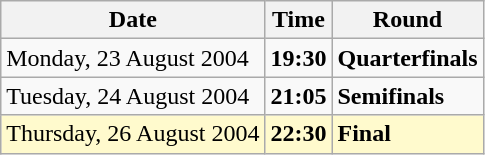<table class="wikitable">
<tr>
<th>Date</th>
<th>Time</th>
<th>Round</th>
</tr>
<tr>
<td>Monday, 23 August 2004</td>
<td><strong>19:30</strong></td>
<td><strong>Quarterfinals</strong></td>
</tr>
<tr>
<td>Tuesday, 24 August 2004</td>
<td><strong>21:05</strong></td>
<td><strong>Semifinals</strong></td>
</tr>
<tr style=background:lemonchiffon>
<td>Thursday, 26 August 2004</td>
<td><strong>22:30</strong></td>
<td><strong>Final</strong></td>
</tr>
</table>
